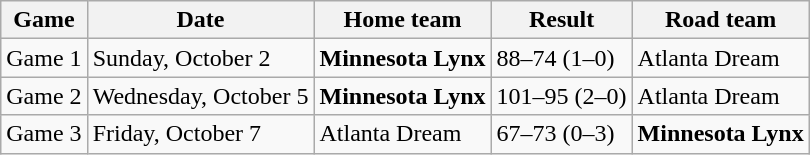<table class="wikitable">
<tr>
<th>Game</th>
<th>Date</th>
<th>Home team</th>
<th>Result</th>
<th>Road team</th>
</tr>
<tr>
<td>Game 1</td>
<td>Sunday, October 2</td>
<td><strong>Minnesota Lynx</strong></td>
<td>88–74 (1–0)</td>
<td>Atlanta Dream</td>
</tr>
<tr>
<td>Game 2</td>
<td>Wednesday, October 5</td>
<td><strong>Minnesota Lynx</strong></td>
<td>101–95 (2–0)</td>
<td>Atlanta Dream</td>
</tr>
<tr>
<td>Game 3</td>
<td>Friday, October 7</td>
<td>Atlanta Dream</td>
<td>67–73 (0–3)</td>
<td><strong>Minnesota Lynx</strong></td>
</tr>
</table>
